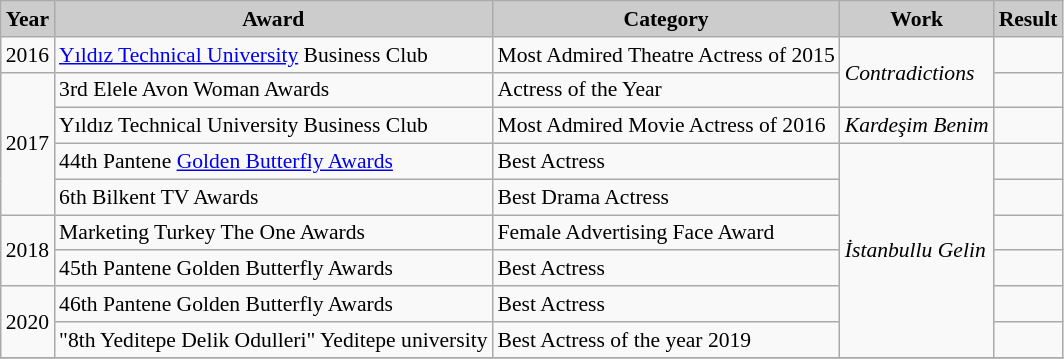<table class="wikitable" style="font-size:90%">
<tr>
<th style="background:#CCCCCC">Year</th>
<th style="background:#CCCCCC">Award</th>
<th style="background:#CCCCCC">Category</th>
<th style="background:#CCCCCC">Work</th>
<th style="background:#CCCCCC">Result</th>
</tr>
<tr>
<td>2016</td>
<td><a href='#'>Yıldız Technical University</a> Business Club</td>
<td>Most Admired Theatre Actress of 2015</td>
<td rowspan=2><em>Contradictions</em></td>
<td></td>
</tr>
<tr>
<td rowspan=4>2017</td>
<td>3rd Elele Avon Woman Awards</td>
<td>Actress of the Year</td>
<td></td>
</tr>
<tr>
<td>Yıldız Technical University Business Club</td>
<td>Most Admired Movie Actress of 2016</td>
<td><em>Kardeşim Benim</em></td>
<td></td>
</tr>
<tr>
<td>44th Pantene <a href='#'>Golden Butterfly Awards</a></td>
<td>Best Actress</td>
<td rowspan=6><em>İstanbullu Gelin</em></td>
<td></td>
</tr>
<tr>
<td>6th Bilkent TV Awards</td>
<td>Best Drama Actress</td>
<td></td>
</tr>
<tr>
<td rowspan=2>2018</td>
<td>Marketing Turkey The One Awards</td>
<td>Female Advertising Face Award</td>
<td></td>
</tr>
<tr>
<td>45th Pantene Golden Butterfly Awards</td>
<td>Best Actress</td>
<td></td>
</tr>
<tr>
<td rowspan=2>2020</td>
<td>46th Pantene Golden Butterfly Awards</td>
<td>Best Actress</td>
<td></td>
</tr>
<tr>
<td>"8th Yeditepe Delik Odulleri" Yeditepe university</td>
<td>Best Actress of the year 2019</td>
<td></td>
</tr>
<tr>
</tr>
</table>
